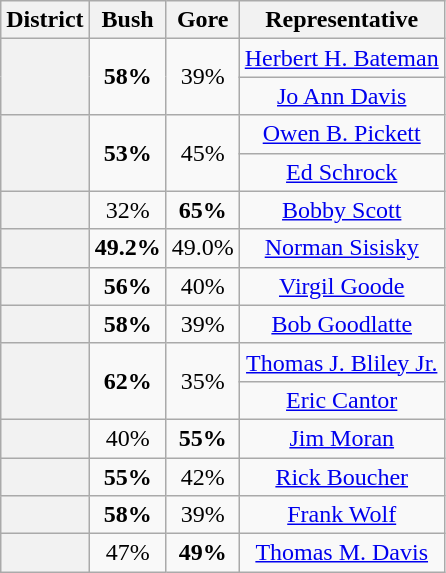<table class=wikitable>
<tr>
<th>District</th>
<th>Bush</th>
<th>Gore</th>
<th>Representative</th>
</tr>
<tr align=center>
<th rowspan=2 ></th>
<td rowspan=2><strong>58%</strong></td>
<td rowspan=2>39%</td>
<td><a href='#'>Herbert H. Bateman</a></td>
</tr>
<tr align=center>
<td><a href='#'>Jo Ann Davis</a></td>
</tr>
<tr align=center>
<th rowspan=2 ></th>
<td rowspan=2><strong>53%</strong></td>
<td rowspan=2>45%</td>
<td><a href='#'>Owen B. Pickett</a></td>
</tr>
<tr align=center>
<td><a href='#'>Ed Schrock</a></td>
</tr>
<tr align=center>
<th></th>
<td>32%</td>
<td><strong>65%</strong></td>
<td><a href='#'>Bobby Scott</a></td>
</tr>
<tr align=center>
<th></th>
<td><strong>49.2%</strong></td>
<td>49.0%</td>
<td><a href='#'>Norman Sisisky</a></td>
</tr>
<tr align=center>
<th></th>
<td><strong>56%</strong></td>
<td>40%</td>
<td><a href='#'>Virgil Goode</a></td>
</tr>
<tr align=center>
<th></th>
<td><strong>58%</strong></td>
<td>39%</td>
<td><a href='#'>Bob Goodlatte</a></td>
</tr>
<tr align=center>
<th rowspan=2 ></th>
<td rowspan=2><strong>62%</strong></td>
<td rowspan=2>35%</td>
<td><a href='#'>Thomas J. Bliley Jr.</a></td>
</tr>
<tr align=center>
<td><a href='#'>Eric Cantor</a></td>
</tr>
<tr align=center>
<th></th>
<td>40%</td>
<td><strong>55%</strong></td>
<td><a href='#'>Jim Moran</a></td>
</tr>
<tr align=center>
<th></th>
<td><strong>55%</strong></td>
<td>42%</td>
<td><a href='#'>Rick Boucher</a></td>
</tr>
<tr align=center>
<th></th>
<td><strong>58%</strong></td>
<td>39%</td>
<td><a href='#'>Frank Wolf</a></td>
</tr>
<tr align=center>
<th></th>
<td>47%</td>
<td><strong>49%</strong></td>
<td><a href='#'>Thomas M. Davis</a></td>
</tr>
</table>
